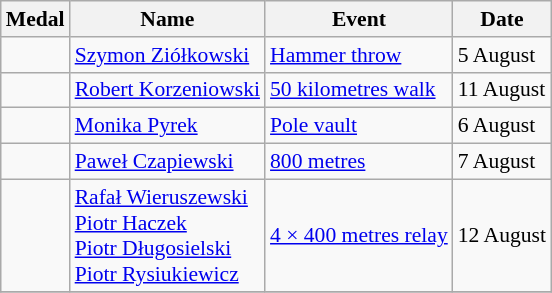<table class="wikitable" style="font-size:90%">
<tr>
<th>Medal</th>
<th>Name</th>
<th>Event</th>
<th>Date</th>
</tr>
<tr>
<td></td>
<td><a href='#'>Szymon Ziółkowski</a></td>
<td><a href='#'>Hammer throw</a></td>
<td>5 August</td>
</tr>
<tr>
<td></td>
<td><a href='#'>Robert Korzeniowski</a></td>
<td><a href='#'>50 kilometres walk</a></td>
<td>11 August</td>
</tr>
<tr>
<td></td>
<td><a href='#'>Monika Pyrek</a></td>
<td><a href='#'>Pole vault</a></td>
<td>6 August</td>
</tr>
<tr>
<td></td>
<td><a href='#'>Paweł Czapiewski</a></td>
<td><a href='#'>800 metres</a></td>
<td>7 August</td>
</tr>
<tr>
<td></td>
<td><a href='#'>Rafał Wieruszewski</a><br><a href='#'>Piotr Haczek</a><br><a href='#'>Piotr Długosielski</a><br><a href='#'>Piotr Rysiukiewicz</a></td>
<td><a href='#'>4 × 400 metres relay</a></td>
<td>12 August</td>
</tr>
<tr>
</tr>
</table>
